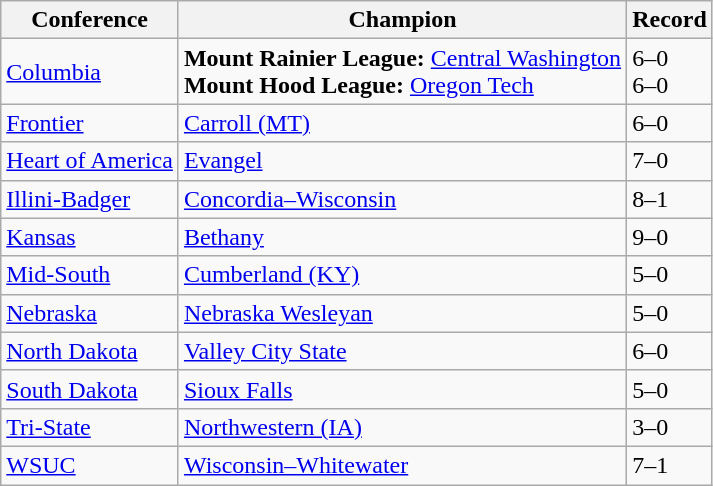<table class="wikitable">
<tr>
<th>Conference</th>
<th>Champion</th>
<th>Record</th>
</tr>
<tr>
<td><a href='#'>Columbia</a></td>
<td><strong>Mount Rainier League:</strong> <a href='#'>Central Washington</a><br><strong>Mount Hood League:</strong> <a href='#'>Oregon Tech</a></td>
<td>6–0<br>6–0</td>
</tr>
<tr>
<td><a href='#'>Frontier</a></td>
<td><a href='#'>Carroll (MT)</a></td>
<td>6–0</td>
</tr>
<tr>
<td><a href='#'>Heart of America</a></td>
<td><a href='#'>Evangel</a></td>
<td>7–0</td>
</tr>
<tr>
<td><a href='#'>Illini-Badger</a></td>
<td><a href='#'>Concordia–Wisconsin</a></td>
<td>8–1</td>
</tr>
<tr>
<td><a href='#'>Kansas</a></td>
<td><a href='#'>Bethany</a></td>
<td>9–0</td>
</tr>
<tr>
<td><a href='#'>Mid-South</a></td>
<td><a href='#'>Cumberland (KY)</a></td>
<td>5–0</td>
</tr>
<tr>
<td><a href='#'>Nebraska</a></td>
<td><a href='#'>Nebraska Wesleyan</a></td>
<td>5–0</td>
</tr>
<tr>
<td><a href='#'>North Dakota</a></td>
<td><a href='#'>Valley City State</a></td>
<td>6–0</td>
</tr>
<tr>
<td><a href='#'>South Dakota</a></td>
<td><a href='#'>Sioux Falls</a></td>
<td>5–0</td>
</tr>
<tr>
<td><a href='#'>Tri-State</a></td>
<td><a href='#'>Northwestern (IA)</a></td>
<td>3–0</td>
</tr>
<tr>
<td><a href='#'>WSUC</a></td>
<td><a href='#'>Wisconsin–Whitewater</a></td>
<td>7–1</td>
</tr>
</table>
